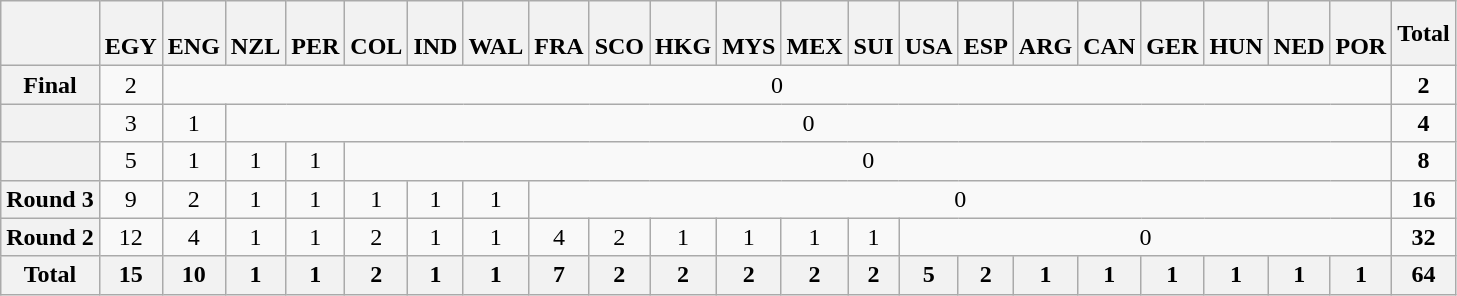<table class="wikitable">
<tr>
<th></th>
<th> <br>EGY</th>
<th> <br>ENG</th>
<th> <br>NZL</th>
<th> <br>PER</th>
<th> <br>COL</th>
<th> <br>IND</th>
<th> <br>WAL</th>
<th> <br>FRA</th>
<th> <br>SCO</th>
<th> <br>HKG</th>
<th> <br>MYS</th>
<th> <br>MEX</th>
<th> <br>SUI</th>
<th> <br>USA</th>
<th> <br>ESP</th>
<th> <br>ARG</th>
<th> <br>CAN</th>
<th> <br>GER</th>
<th> <br>HUN</th>
<th> <br>NED</th>
<th> <br>POR</th>
<th>Total</th>
</tr>
<tr align="center">
<th>Final</th>
<td>2</td>
<td colspan=20>0</td>
<td><strong>2</strong></td>
</tr>
<tr align="center">
<th></th>
<td>3</td>
<td>1</td>
<td colspan=19>0</td>
<td><strong>4</strong></td>
</tr>
<tr align="center">
<th></th>
<td>5</td>
<td>1</td>
<td>1</td>
<td>1</td>
<td colspan=17>0</td>
<td><strong>8</strong></td>
</tr>
<tr align="center">
<th>Round 3</th>
<td>9</td>
<td>2</td>
<td>1</td>
<td>1</td>
<td>1</td>
<td>1</td>
<td>1</td>
<td colspan=14>0</td>
<td><strong>16</strong></td>
</tr>
<tr align="center">
<th>Round 2</th>
<td>12</td>
<td>4</td>
<td>1</td>
<td>1</td>
<td>2</td>
<td>1</td>
<td>1</td>
<td>4</td>
<td>2</td>
<td>1</td>
<td>1</td>
<td>1</td>
<td>1</td>
<td colspan=8>0</td>
<td><strong>32</strong></td>
</tr>
<tr align="center">
<th>Total</th>
<th>15</th>
<th>10</th>
<th>1</th>
<th>1</th>
<th>2</th>
<th>1</th>
<th>1</th>
<th>7</th>
<th>2</th>
<th>2</th>
<th>2</th>
<th>2</th>
<th>2</th>
<th>5</th>
<th>2</th>
<th>1</th>
<th>1</th>
<th>1</th>
<th>1</th>
<th>1</th>
<th>1</th>
<th>64</th>
</tr>
</table>
